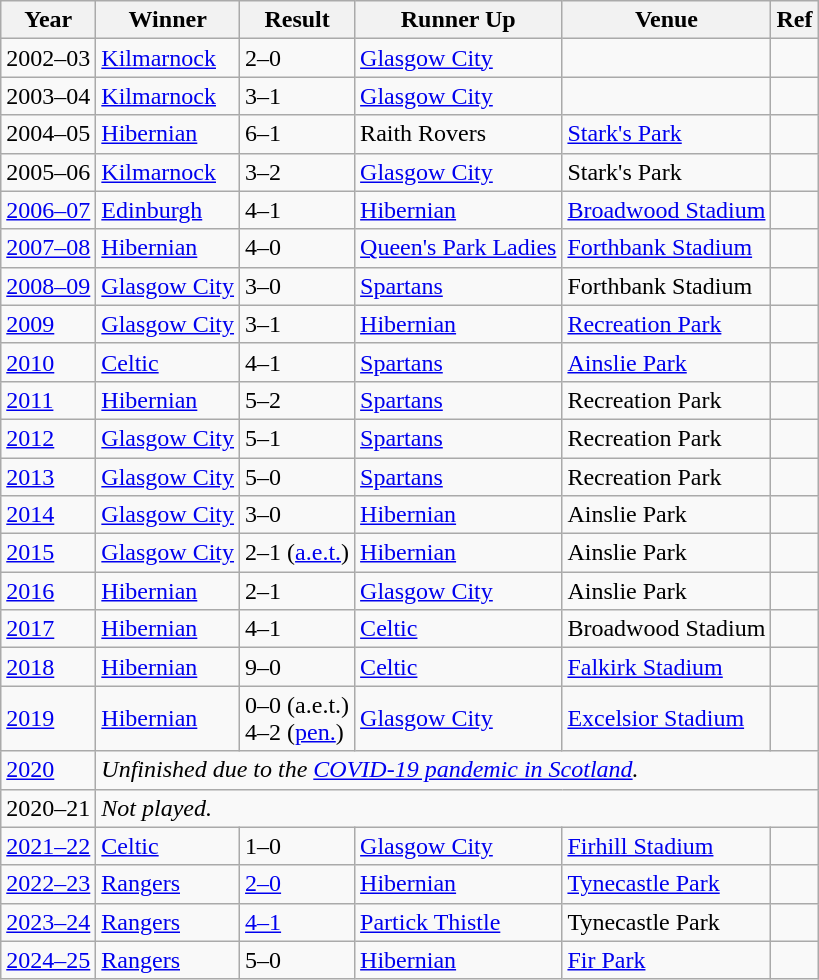<table class="sortable wikitable">
<tr>
<th>Year</th>
<th>Winner</th>
<th>Result</th>
<th>Runner Up</th>
<th>Venue</th>
<th class="unsortable">Ref</th>
</tr>
<tr>
<td>2002–03</td>
<td><a href='#'>Kilmarnock</a></td>
<td>2–0</td>
<td><a href='#'>Glasgow City</a></td>
<td></td>
<td></td>
</tr>
<tr>
<td>2003–04</td>
<td><a href='#'>Kilmarnock</a></td>
<td>3–1</td>
<td><a href='#'>Glasgow City</a></td>
<td></td>
<td></td>
</tr>
<tr>
<td>2004–05</td>
<td><a href='#'>Hibernian</a></td>
<td>6–1</td>
<td>Raith Rovers</td>
<td><a href='#'>Stark's Park</a></td>
<td></td>
</tr>
<tr>
<td>2005–06</td>
<td><a href='#'>Kilmarnock</a></td>
<td>3–2</td>
<td><a href='#'>Glasgow City</a></td>
<td>Stark's Park</td>
<td></td>
</tr>
<tr>
<td><a href='#'>2006–07</a></td>
<td><a href='#'>Edinburgh</a></td>
<td>4–1</td>
<td><a href='#'>Hibernian</a></td>
<td><a href='#'>Broadwood Stadium</a></td>
<td></td>
</tr>
<tr>
<td><a href='#'>2007–08</a></td>
<td><a href='#'>Hibernian</a></td>
<td>4–0</td>
<td><a href='#'>Queen's Park Ladies</a></td>
<td><a href='#'>Forthbank Stadium</a></td>
<td></td>
</tr>
<tr>
<td><a href='#'>2008–09</a></td>
<td><a href='#'>Glasgow City</a></td>
<td>3–0</td>
<td><a href='#'>Spartans</a></td>
<td>Forthbank Stadium</td>
<td></td>
</tr>
<tr>
<td><a href='#'>2009</a></td>
<td><a href='#'>Glasgow City</a></td>
<td>3–1</td>
<td><a href='#'>Hibernian</a></td>
<td><a href='#'>Recreation Park</a></td>
<td></td>
</tr>
<tr>
<td><a href='#'>2010</a></td>
<td><a href='#'>Celtic</a></td>
<td>4–1</td>
<td><a href='#'>Spartans</a></td>
<td><a href='#'>Ainslie Park</a></td>
<td></td>
</tr>
<tr>
<td><a href='#'>2011</a></td>
<td><a href='#'>Hibernian</a></td>
<td>5–2</td>
<td><a href='#'>Spartans</a></td>
<td>Recreation Park</td>
<td></td>
</tr>
<tr>
<td><a href='#'>2012</a></td>
<td><a href='#'>Glasgow City</a></td>
<td>5–1</td>
<td><a href='#'>Spartans</a></td>
<td>Recreation Park</td>
<td></td>
</tr>
<tr>
<td><a href='#'>2013</a></td>
<td><a href='#'>Glasgow City</a></td>
<td>5–0</td>
<td><a href='#'>Spartans</a></td>
<td>Recreation Park</td>
<td></td>
</tr>
<tr>
<td><a href='#'>2014</a></td>
<td><a href='#'>Glasgow City</a></td>
<td>3–0</td>
<td><a href='#'>Hibernian</a></td>
<td>Ainslie Park</td>
<td></td>
</tr>
<tr>
<td><a href='#'>2015</a></td>
<td><a href='#'>Glasgow City</a></td>
<td>2–1 (<a href='#'>a.e.t.</a>)</td>
<td><a href='#'>Hibernian</a></td>
<td>Ainslie Park</td>
<td></td>
</tr>
<tr>
<td><a href='#'>2016</a></td>
<td><a href='#'>Hibernian</a></td>
<td>2–1</td>
<td><a href='#'>Glasgow City</a></td>
<td>Ainslie Park</td>
<td></td>
</tr>
<tr>
<td><a href='#'>2017</a></td>
<td><a href='#'>Hibernian</a></td>
<td>4–1</td>
<td><a href='#'>Celtic</a></td>
<td>Broadwood Stadium</td>
<td></td>
</tr>
<tr>
<td><a href='#'>2018</a></td>
<td><a href='#'>Hibernian</a></td>
<td>9–0</td>
<td><a href='#'>Celtic</a></td>
<td><a href='#'>Falkirk Stadium</a></td>
<td></td>
</tr>
<tr>
<td><a href='#'>2019</a></td>
<td><a href='#'>Hibernian</a></td>
<td>0–0 (a.e.t.) <br> 4–2 (<a href='#'>pen.</a>)</td>
<td><a href='#'>Glasgow City</a></td>
<td><a href='#'>Excelsior Stadium</a></td>
<td></td>
</tr>
<tr>
<td><a href='#'>2020</a></td>
<td colspan=5><em>Unfinished due to the <a href='#'>COVID-19 pandemic in Scotland</a>.</em></td>
</tr>
<tr>
<td>2020–21</td>
<td colspan=5><em>Not played.</em></td>
</tr>
<tr>
<td><a href='#'>2021–22</a></td>
<td><a href='#'>Celtic</a></td>
<td>1–0</td>
<td><a href='#'>Glasgow City</a></td>
<td><a href='#'>Firhill Stadium</a></td>
<td></td>
</tr>
<tr>
<td><a href='#'>2022–23</a></td>
<td><a href='#'>Rangers</a></td>
<td><a href='#'>2–0</a></td>
<td><a href='#'>Hibernian</a></td>
<td><a href='#'>Tynecastle Park</a></td>
<td></td>
</tr>
<tr>
<td><a href='#'>2023–24</a></td>
<td><a href='#'>Rangers</a></td>
<td><a href='#'>4–1</a></td>
<td><a href='#'>Partick Thistle</a></td>
<td>Tynecastle Park</td>
<td></td>
</tr>
<tr>
<td><a href='#'>2024–25</a></td>
<td><a href='#'>Rangers</a></td>
<td>5–0</td>
<td><a href='#'>Hibernian</a></td>
<td><a href='#'>Fir Park</a></td>
<td></td>
</tr>
</table>
